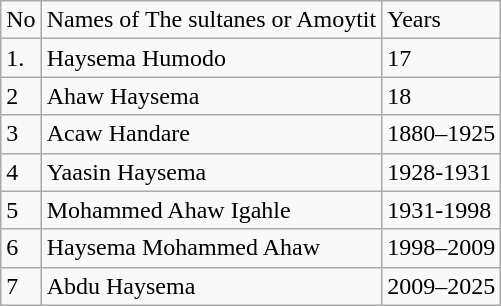<table class="wikitable">
<tr>
<td>No</td>
<td>Names  of The sultanes or Amoytit</td>
<td>Years</td>
</tr>
<tr>
<td>1.</td>
<td>Haysema  Humodo</td>
<td>17</td>
</tr>
<tr>
<td>2</td>
<td>Ahaw  Haysema</td>
<td>18</td>
</tr>
<tr>
<td>3</td>
<td>Acaw  Handare</td>
<td>1880–1925</td>
</tr>
<tr>
<td>4</td>
<td>Yaasin  Haysema</td>
<td>1928-1931</td>
</tr>
<tr>
<td>5</td>
<td>Mohammed  Ahaw Igahle</td>
<td>1931-1998</td>
</tr>
<tr>
<td>6</td>
<td>Haysema  Mohammed Ahaw</td>
<td>1998–2009</td>
</tr>
<tr>
<td>7</td>
<td>Abdu  Haysema</td>
<td>2009–2025</td>
</tr>
</table>
